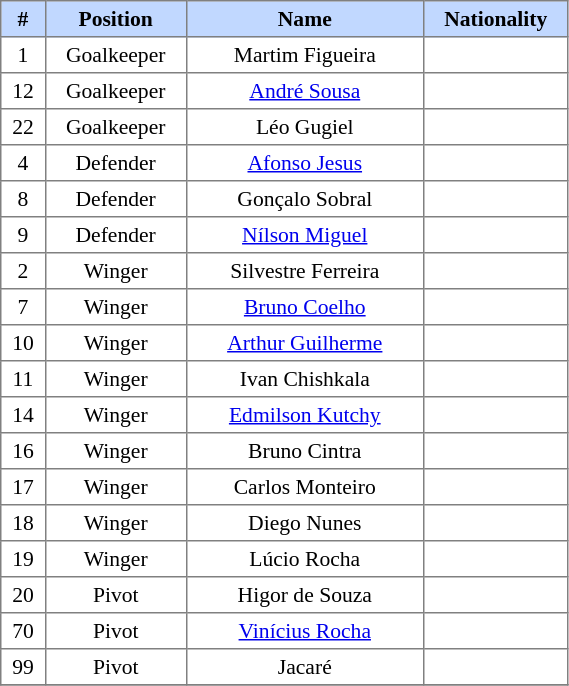<table border=1 style="border-collapse:collapse; font-size:90%;" cellpadding=3 cellspacing=0 width=30%>
<tr bgcolor=#C1D8FF>
<th width=2%>#</th>
<th width=5%>Position</th>
<th width=20%>Name</th>
<th width=5%>Nationality</th>
</tr>
<tr align=center>
<td>1</td>
<td>Goalkeeper</td>
<td>Martim Figueira</td>
<td></td>
</tr>
<tr align=center>
<td>12</td>
<td>Goalkeeper</td>
<td><a href='#'>André Sousa</a></td>
<td></td>
</tr>
<tr align=center>
<td>22</td>
<td>Goalkeeper</td>
<td>Léo Gugiel</td>
<td></td>
</tr>
<tr align=center>
<td>4</td>
<td>Defender</td>
<td><a href='#'>Afonso Jesus</a></td>
<td></td>
</tr>
<tr align=center>
<td>8</td>
<td>Defender</td>
<td>Gonçalo Sobral</td>
<td></td>
</tr>
<tr align=center>
<td>9</td>
<td>Defender</td>
<td><a href='#'>Nílson Miguel</a></td>
<td></td>
</tr>
<tr align=center>
<td>2</td>
<td>Winger</td>
<td>Silvestre Ferreira</td>
<td></td>
</tr>
<tr align=center>
<td>7</td>
<td>Winger</td>
<td><a href='#'>Bruno Coelho</a></td>
<td></td>
</tr>
<tr align=center>
<td>10</td>
<td>Winger</td>
<td><a href='#'>Arthur Guilherme</a></td>
<td></td>
</tr>
<tr align=center>
<td>11</td>
<td>Winger</td>
<td>Ivan Chishkala</td>
<td></td>
</tr>
<tr align=center>
<td>14</td>
<td>Winger</td>
<td><a href='#'>Edmilson Kutchy</a></td>
<td></td>
</tr>
<tr align=center>
<td>16</td>
<td>Winger</td>
<td>Bruno Cintra</td>
<td></td>
</tr>
<tr align=center>
<td>17</td>
<td>Winger</td>
<td>Carlos Monteiro</td>
<td></td>
</tr>
<tr align=center>
<td>18</td>
<td>Winger</td>
<td>Diego Nunes</td>
<td></td>
</tr>
<tr align=center>
<td>19</td>
<td>Winger</td>
<td>Lúcio Rocha</td>
<td></td>
</tr>
<tr align=center>
<td>20</td>
<td>Pivot</td>
<td>Higor de Souza</td>
<td></td>
</tr>
<tr align=center>
<td>70</td>
<td>Pivot</td>
<td><a href='#'>Vinícius Rocha</a></td>
<td></td>
</tr>
<tr align=center>
<td>99</td>
<td>Pivot</td>
<td>Jacaré</td>
<td></td>
</tr>
<tr align=center>
</tr>
</table>
